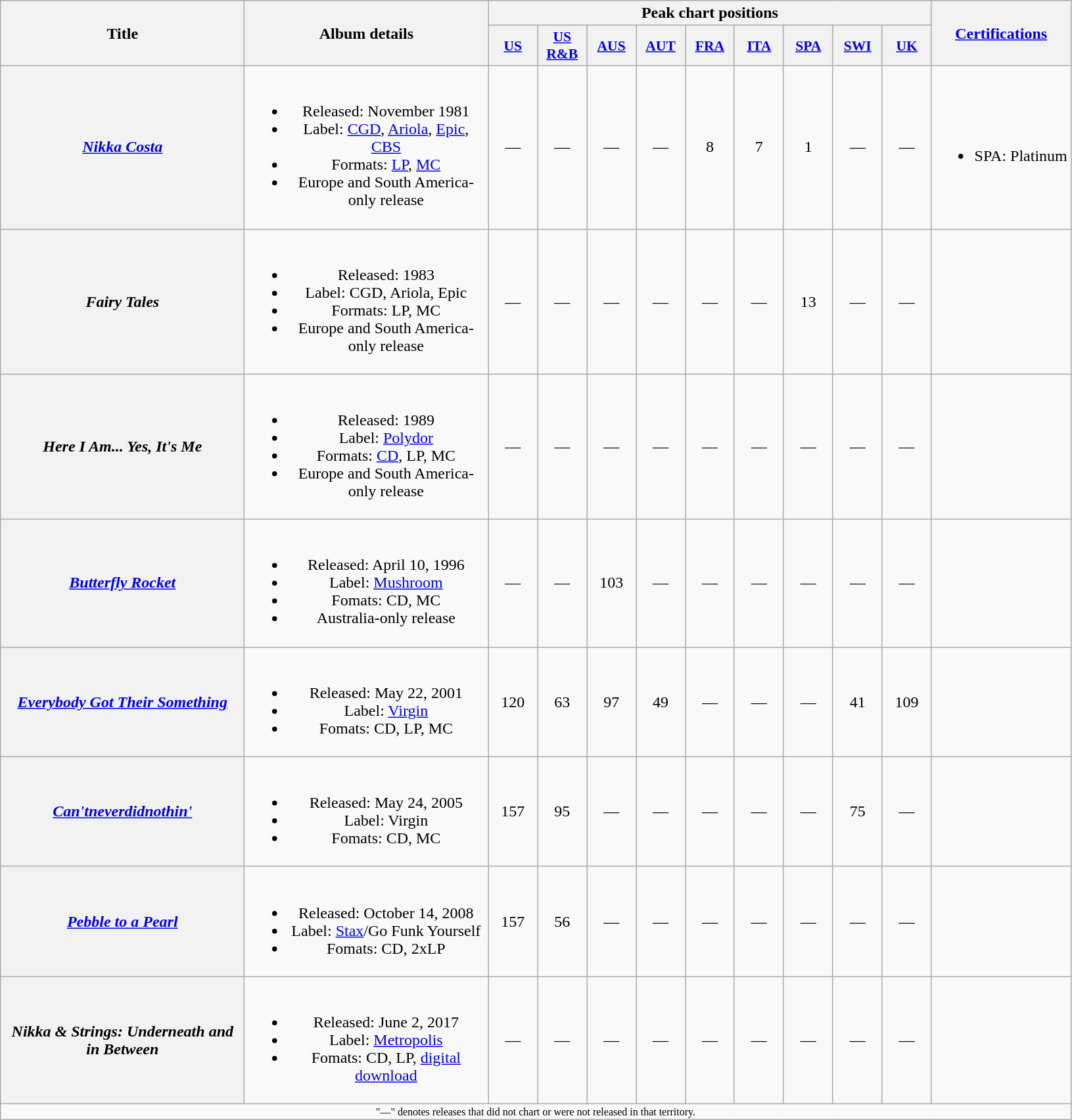<table class="wikitable plainrowheaders" style="text-align:center;">
<tr>
<th scope="col" rowspan="2" style="width:15em;">Title</th>
<th scope="col" rowspan="2" style="width:15em;">Album details</th>
<th colspan="9">Peak chart positions</th>
<th rowspan="2"><a href='#'>Certifications</a></th>
</tr>
<tr>
<th scope="col" style="width:3em;font-size:90%;"><a href='#'>US</a><br></th>
<th scope="col" style="width:3em;font-size:90%;"><a href='#'>US R&B</a><br></th>
<th scope="col" style="width:3em;font-size:90%;"><a href='#'>AUS</a><br></th>
<th scope="col" style="width:3em;font-size:90%;"><a href='#'>AUT</a><br></th>
<th scope="col" style="width:3em;font-size:90%;"><a href='#'>FRA</a><br></th>
<th scope="col" style="width:3em;font-size:90%;"><a href='#'>ITA</a><br></th>
<th scope="col" style="width:3em;font-size:90%;"><a href='#'>SPA</a><br></th>
<th scope="col" style="width:3em;font-size:90%;"><a href='#'>SWI</a><br></th>
<th scope="col" style="width:3em;font-size:90%;"><a href='#'>UK</a><br></th>
</tr>
<tr>
<th scope="row"><em><a href='#'>Nikka Costa</a></em></th>
<td><br><ul><li>Released: November 1981</li><li>Label: <a href='#'>CGD</a>, <a href='#'>Ariola</a>, <a href='#'>Epic</a>, <a href='#'>CBS</a></li><li>Formats: <a href='#'>LP</a>, <a href='#'>MC</a></li><li>Europe and South America-only release</li></ul></td>
<td>—</td>
<td>—</td>
<td>—</td>
<td>—</td>
<td>8</td>
<td>7</td>
<td>1</td>
<td>—</td>
<td>—</td>
<td><br><ul><li>SPA: Platinum</li></ul></td>
</tr>
<tr>
<th scope="row"><em>Fairy Tales</em></th>
<td><br><ul><li>Released: 1983</li><li>Label: CGD, Ariola, Epic</li><li>Formats: LP, MC</li><li>Europe and South America-only release</li></ul></td>
<td>—</td>
<td>—</td>
<td>—</td>
<td>—</td>
<td>—</td>
<td>—</td>
<td>13</td>
<td>—</td>
<td>—</td>
<td></td>
</tr>
<tr>
<th scope="row"><em>Here I Am... Yes, It's Me</em></th>
<td><br><ul><li>Released: 1989</li><li>Label: <a href='#'>Polydor</a></li><li>Formats: <a href='#'>CD</a>, LP, MC</li><li>Europe and South America-only release</li></ul></td>
<td>—</td>
<td>—</td>
<td>—</td>
<td>—</td>
<td>—</td>
<td>—</td>
<td>—</td>
<td>—</td>
<td>—</td>
<td></td>
</tr>
<tr>
<th scope="row"><em><a href='#'>Butterfly Rocket</a></em></th>
<td><br><ul><li>Released: April 10, 1996</li><li>Label: <a href='#'>Mushroom</a></li><li>Fomats: CD, MC</li><li>Australia-only release</li></ul></td>
<td>—</td>
<td>—</td>
<td>103</td>
<td>—</td>
<td>—</td>
<td>—</td>
<td>—</td>
<td>—</td>
<td>—</td>
<td></td>
</tr>
<tr>
<th scope="row"><em><a href='#'>Everybody Got Their Something</a></em></th>
<td><br><ul><li>Released: May 22, 2001</li><li>Label: <a href='#'>Virgin</a></li><li>Fomats: CD, LP, MC</li></ul></td>
<td>120</td>
<td>63</td>
<td>97</td>
<td>49</td>
<td>—</td>
<td>—</td>
<td>—</td>
<td>41</td>
<td>109</td>
<td></td>
</tr>
<tr>
<th scope="row"><em><a href='#'>Can'tneverdidnothin'</a></em></th>
<td><br><ul><li>Released: May 24, 2005</li><li>Label: Virgin</li><li>Fomats: CD, MC</li></ul></td>
<td>157</td>
<td>95</td>
<td>—</td>
<td>—</td>
<td>—</td>
<td>—</td>
<td>—</td>
<td>75</td>
<td>—</td>
<td></td>
</tr>
<tr>
<th scope="row"><em><a href='#'>Pebble to a Pearl</a></em></th>
<td><br><ul><li>Released: October 14, 2008</li><li>Label: <a href='#'>Stax</a>/Go Funk Yourself</li><li>Fomats: CD, 2xLP</li></ul></td>
<td>157</td>
<td>56</td>
<td>—</td>
<td>—</td>
<td>—</td>
<td>—</td>
<td>—</td>
<td>—</td>
<td>—</td>
<td></td>
</tr>
<tr>
<th scope="row"><em>Nikka & Strings: Underneath and in Between</em></th>
<td><br><ul><li>Released: June 2, 2017</li><li>Label: <a href='#'>Metropolis</a></li><li>Fomats: CD, LP, <a href='#'>digital download</a></li></ul></td>
<td>—</td>
<td>—</td>
<td>—</td>
<td>—</td>
<td>—</td>
<td>—</td>
<td>—</td>
<td>—</td>
<td>—</td>
<td></td>
</tr>
<tr>
<td colspan="12" style="font-size:8pt">"—" denotes releases that did not chart or were not released in that territory.</td>
</tr>
</table>
